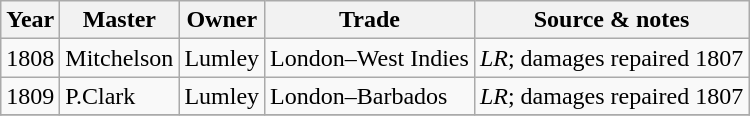<table class=" wikitable">
<tr>
<th>Year</th>
<th>Master</th>
<th>Owner</th>
<th>Trade</th>
<th>Source & notes</th>
</tr>
<tr>
<td>1808</td>
<td>Mitchelson</td>
<td>Lumley</td>
<td>London–West Indies</td>
<td><em>LR</em>; damages repaired 1807</td>
</tr>
<tr>
<td>1809</td>
<td>P.Clark</td>
<td>Lumley</td>
<td>London–Barbados</td>
<td><em>LR</em>; damages repaired 1807</td>
</tr>
<tr>
</tr>
</table>
